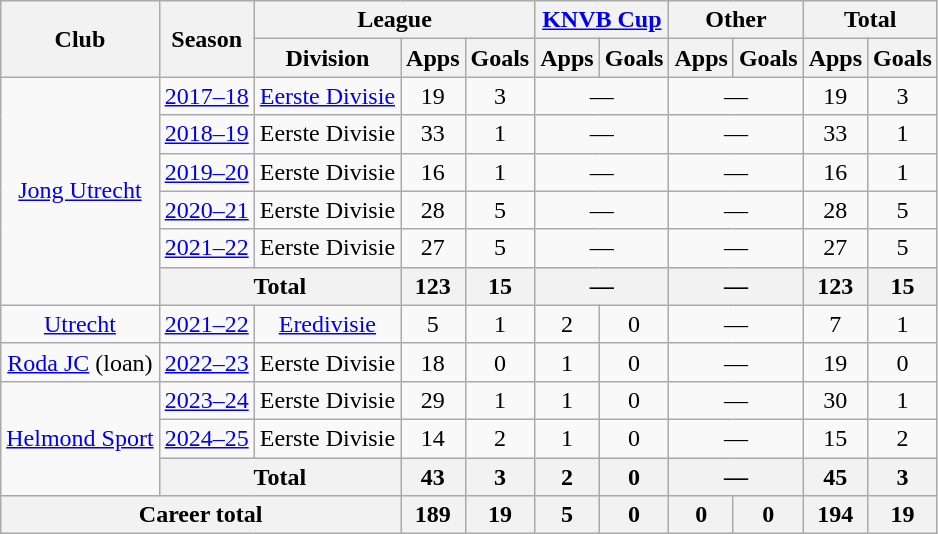<table class="wikitable" style="text-align:center">
<tr>
<th rowspan="2">Club</th>
<th rowspan="2">Season</th>
<th colspan="3">League</th>
<th colspan="2"><a href='#'>KNVB Cup</a></th>
<th colspan="2">Other</th>
<th colspan="2">Total</th>
</tr>
<tr>
<th>Division</th>
<th>Apps</th>
<th>Goals</th>
<th>Apps</th>
<th>Goals</th>
<th>Apps</th>
<th>Goals</th>
<th>Apps</th>
<th>Goals</th>
</tr>
<tr>
<td rowspan="6"><a href='#'>Jong Utrecht</a></td>
<td><a href='#'>2017–18</a></td>
<td><a href='#'>Eerste Divisie</a></td>
<td>19</td>
<td>3</td>
<td colspan="2">—</td>
<td colspan="2">—</td>
<td>19</td>
<td>3</td>
</tr>
<tr>
<td><a href='#'>2018–19</a></td>
<td>Eerste Divisie</td>
<td>33</td>
<td>1</td>
<td colspan="2">—</td>
<td colspan="2">—</td>
<td>33</td>
<td>1</td>
</tr>
<tr>
<td><a href='#'>2019–20</a></td>
<td>Eerste Divisie</td>
<td>16</td>
<td>1</td>
<td colspan="2">—</td>
<td colspan="2">—</td>
<td>16</td>
<td>1</td>
</tr>
<tr>
<td><a href='#'>2020–21</a></td>
<td>Eerste Divisie</td>
<td>28</td>
<td>5</td>
<td colspan="2">—</td>
<td colspan="2">—</td>
<td>28</td>
<td>5</td>
</tr>
<tr>
<td><a href='#'>2021–22</a></td>
<td>Eerste Divisie</td>
<td>27</td>
<td>5</td>
<td colspan="2">—</td>
<td colspan="2">—</td>
<td>27</td>
<td>5</td>
</tr>
<tr>
<th colspan="2">Total</th>
<th>123</th>
<th>15</th>
<th colspan="2">—</th>
<th colspan="2">—</th>
<th>123</th>
<th>15</th>
</tr>
<tr>
<td><a href='#'>Utrecht</a></td>
<td><a href='#'>2021–22</a></td>
<td><a href='#'>Eredivisie</a></td>
<td>5</td>
<td>1</td>
<td>2</td>
<td>0</td>
<td colspan="2">—</td>
<td>7</td>
<td>1</td>
</tr>
<tr>
<td><a href='#'>Roda JC</a> (loan)</td>
<td><a href='#'>2022–23</a></td>
<td>Eerste Divisie</td>
<td>18</td>
<td>0</td>
<td>1</td>
<td>0</td>
<td colspan="2">—</td>
<td>19</td>
<td>0</td>
</tr>
<tr>
<td rowspan="3"><a href='#'>Helmond Sport</a></td>
<td><a href='#'>2023–24</a></td>
<td>Eerste Divisie</td>
<td>29</td>
<td>1</td>
<td>1</td>
<td>0</td>
<td colspan="2">—</td>
<td>30</td>
<td>1</td>
</tr>
<tr>
<td><a href='#'>2024–25</a></td>
<td>Eerste Divisie</td>
<td>14</td>
<td>2</td>
<td>1</td>
<td>0</td>
<td colspan="2">—</td>
<td>15</td>
<td>2</td>
</tr>
<tr>
<th colspan="2">Total</th>
<th>43</th>
<th>3</th>
<th>2</th>
<th>0</th>
<th colspan="2">—</th>
<th>45</th>
<th>3</th>
</tr>
<tr>
<th colspan="3">Career total</th>
<th>189</th>
<th>19</th>
<th>5</th>
<th>0</th>
<th>0</th>
<th>0</th>
<th>194</th>
<th>19</th>
</tr>
</table>
